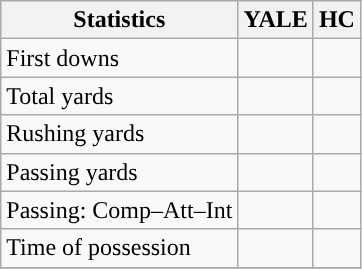<table class="wikitable" style="float: left;">
<tr>
<th>Statistics</th>
<th>YALE</th>
<th>HC</th>
</tr>
<tr>
<td>First downs</td>
<td></td>
<td></td>
</tr>
<tr>
<td>Total yards</td>
<td></td>
<td></td>
</tr>
<tr>
<td>Rushing yards</td>
<td></td>
<td></td>
</tr>
<tr>
<td>Passing yards</td>
<td></td>
<td></td>
</tr>
<tr>
<td>Passing: Comp–Att–Int</td>
<td></td>
<td></td>
</tr>
<tr>
<td>Time of possession</td>
<td></td>
<td></td>
</tr>
<tr>
</tr>
</table>
